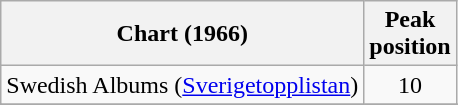<table class="wikitable">
<tr>
<th>Chart (1966)</th>
<th>Peak<br>position</th>
</tr>
<tr>
<td align="left">Swedish Albums (<a href='#'>Sverigetopplistan</a>)</td>
<td align="center">10</td>
</tr>
<tr>
</tr>
<tr>
</tr>
</table>
